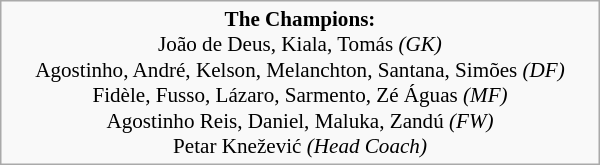<table class="wikitable" style="width:25em; margin:0.5em auto">
<tr>
<td style="font-size:88%" align="center"><strong>The Champions:</strong><br>João de Deus, Kiala, Tomás <em>(GK)</em><br>Agostinho, André, Kelson, Melanchton, Santana, Simões <em>(DF)</em><br>Fidèle, Fusso, Lázaro, Sarmento, Zé Águas <em>(MF)</em><br>Agostinho Reis, Daniel, Maluka, Zandú <em>(FW)</em><br>Petar Knežević <em>(Head Coach)</em></td>
</tr>
</table>
